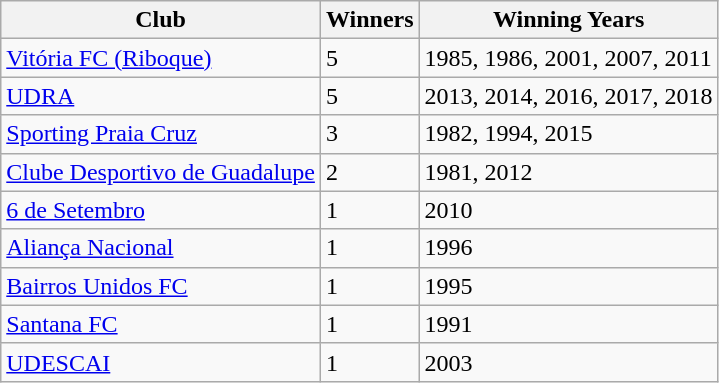<table class="wikitable">
<tr>
<th>Club</th>
<th>Winners</th>
<th>Winning Years</th>
</tr>
<tr>
<td><a href='#'>Vitória FC (Riboque)</a></td>
<td>5</td>
<td>1985, 1986, 2001, 2007, 2011</td>
</tr>
<tr>
<td><a href='#'>UDRA</a></td>
<td>5</td>
<td>2013, 2014, 2016, 2017, 2018</td>
</tr>
<tr>
<td><a href='#'>Sporting Praia Cruz</a></td>
<td>3</td>
<td>1982, 1994, 2015</td>
</tr>
<tr>
<td><a href='#'>Clube Desportivo de Guadalupe</a></td>
<td>2</td>
<td>1981, 2012</td>
</tr>
<tr>
<td><a href='#'>6 de Setembro</a></td>
<td>1</td>
<td>2010</td>
</tr>
<tr>
<td><a href='#'>Aliança Nacional</a></td>
<td>1</td>
<td>1996</td>
</tr>
<tr>
<td><a href='#'>Bairros Unidos FC</a></td>
<td>1</td>
<td>1995</td>
</tr>
<tr>
<td><a href='#'>Santana FC</a></td>
<td>1</td>
<td>1991</td>
</tr>
<tr>
<td><a href='#'>UDESCAI</a></td>
<td>1</td>
<td>2003</td>
</tr>
</table>
